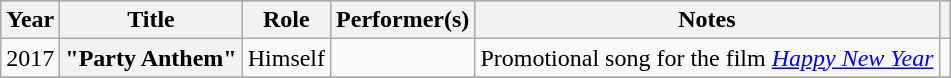<table class="wikitable sortable plainrowheaders" id="filmography">
<tr style="background:#ccc; text-align:center;">
<th scope="col" class="unsortable">Year</th>
<th scope="col" class="unsortable">Title</th>
<th scope="col" class="unsortable">Role</th>
<th scope="col" class="unsortable">Performer(s)</th>
<th scope="col" class="unsortable">Notes</th>
<th scope="col" class="unsortable"></th>
</tr>
<tr>
<td>2017</td>
<th scope="row">"Party Anthem"</th>
<td>Himself</td>
<td></td>
<td>Promotional song for the film <em><a href='#'>Happy New Year</a></em></td>
<td style="text-align:center;"></td>
</tr>
<tr>
</tr>
</table>
